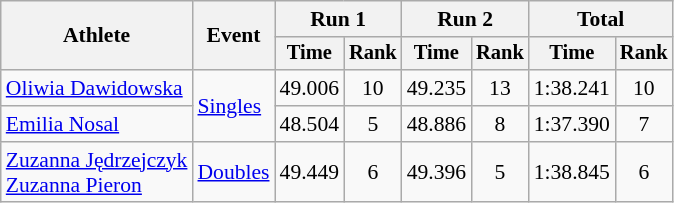<table class="wikitable" style="font-size:90%">
<tr>
<th rowspan="2">Athlete</th>
<th rowspan="2">Event</th>
<th colspan="2">Run 1</th>
<th colspan="2">Run 2</th>
<th colspan="2">Total</th>
</tr>
<tr style="font-size:95%">
<th>Time</th>
<th>Rank</th>
<th>Time</th>
<th>Rank</th>
<th>Time</th>
<th>Rank</th>
</tr>
<tr align="center">
<td align="left"><a href='#'>Oliwia Dawidowska</a></td>
<td rowspan="2" align="left"><a href='#'>Singles</a></td>
<td>49.006</td>
<td>10</td>
<td>49.235</td>
<td>13</td>
<td>1:38.241</td>
<td>10</td>
</tr>
<tr align="center">
<td align="left"><a href='#'>Emilia Nosal</a></td>
<td>48.504</td>
<td>5</td>
<td>48.886</td>
<td>8</td>
<td>1:37.390</td>
<td>7</td>
</tr>
<tr align="center">
<td align="left"><a href='#'>Zuzanna Jędrzejczyk</a><br><a href='#'>Zuzanna Pieron</a></td>
<td align="left"><a href='#'>Doubles</a></td>
<td>49.449</td>
<td>6</td>
<td>49.396</td>
<td>5</td>
<td>1:38.845</td>
<td>6</td>
</tr>
</table>
